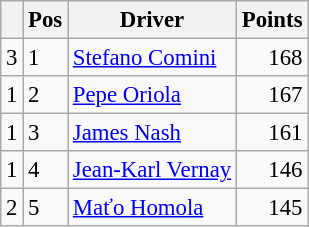<table class="wikitable" style="font-size: 95%;">
<tr>
<th></th>
<th>Pos</th>
<th>Driver</th>
<th>Points</th>
</tr>
<tr>
<td align="left"> 3</td>
<td>1</td>
<td> <a href='#'>Stefano Comini</a></td>
<td align="right">168</td>
</tr>
<tr>
<td align="left"> 1</td>
<td>2</td>
<td> <a href='#'>Pepe Oriola</a></td>
<td align="right">167</td>
</tr>
<tr>
<td align="left"> 1</td>
<td>3</td>
<td> <a href='#'>James Nash</a></td>
<td align="right">161</td>
</tr>
<tr>
<td align="left"> 1</td>
<td>4</td>
<td> <a href='#'>Jean-Karl Vernay</a></td>
<td align="right">146</td>
</tr>
<tr>
<td align="left"> 2</td>
<td>5</td>
<td> <a href='#'>Maťo Homola</a></td>
<td align="right">145</td>
</tr>
</table>
